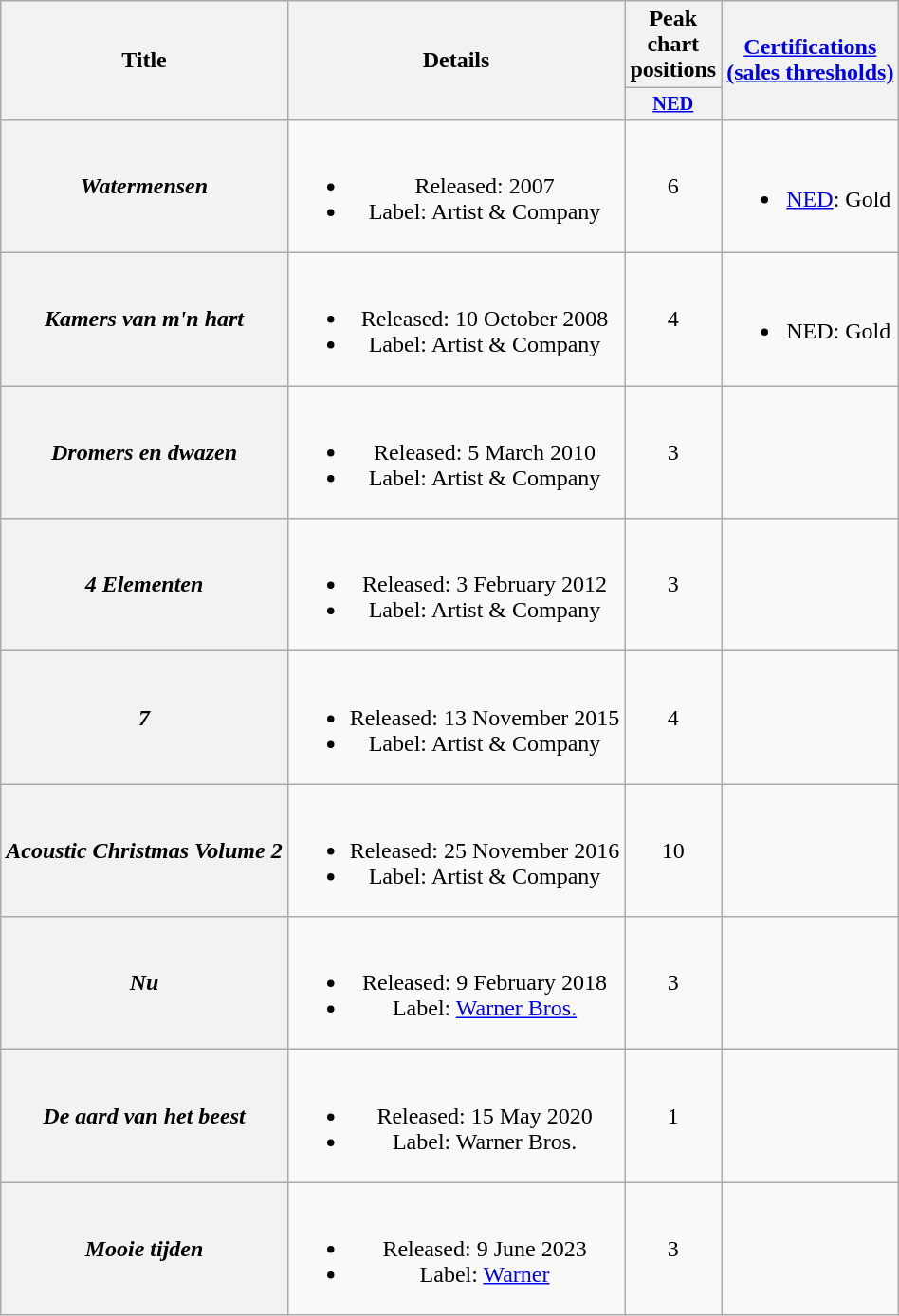<table class="wikitable plainrowheaders" style="text-align:center;" border="1">
<tr>
<th scope="col" rowspan="2">Title</th>
<th scope="col" rowspan="2">Details</th>
<th scope="col" colspan="1">Peak chart positions</th>
<th scope="col" rowspan="2"><a href='#'>Certifications</a><br><a href='#'>(sales thresholds)</a></th>
</tr>
<tr>
<th scope="col" style="width:3em;font-size:85%;"><a href='#'>NED</a><br></th>
</tr>
<tr>
<th scope="row"><em>Watermensen</em></th>
<td><br><ul><li>Released: 2007</li><li>Label: Artist & Company</li></ul></td>
<td>6</td>
<td><br><ul><li><a href='#'>NED</a>: Gold</li></ul></td>
</tr>
<tr>
<th scope="row"><em>Kamers van m'n hart</em></th>
<td><br><ul><li>Released: 10 October 2008</li><li>Label: Artist & Company</li></ul></td>
<td>4</td>
<td><br><ul><li>NED: Gold</li></ul></td>
</tr>
<tr>
<th scope="row"><em>Dromers en dwazen</em></th>
<td><br><ul><li>Released: 5 March 2010</li><li>Label: Artist & Company</li></ul></td>
<td>3</td>
<td></td>
</tr>
<tr>
<th scope="row"><em>4 Elementen</em></th>
<td><br><ul><li>Released: 3 February 2012</li><li>Label: Artist & Company</li></ul></td>
<td>3</td>
<td></td>
</tr>
<tr>
<th scope="row"><em>7</em></th>
<td><br><ul><li>Released: 13 November 2015</li><li>Label: Artist & Company</li></ul></td>
<td>4</td>
<td></td>
</tr>
<tr>
<th scope="row"><em>Acoustic Christmas Volume 2</em></th>
<td><br><ul><li>Released: 25 November 2016</li><li>Label: Artist & Company</li></ul></td>
<td>10</td>
<td></td>
</tr>
<tr>
<th scope="row"><em>Nu</em></th>
<td><br><ul><li>Released: 9 February 2018</li><li>Label: <a href='#'>Warner Bros.</a></li></ul></td>
<td>3</td>
<td></td>
</tr>
<tr>
<th scope="row"><em>De aard van het beest</em></th>
<td><br><ul><li>Released: 15 May 2020</li><li>Label: Warner Bros.</li></ul></td>
<td>1</td>
<td></td>
</tr>
<tr>
<th scope="row"><em>Mooie tijden</em></th>
<td><br><ul><li>Released: 9 June 2023</li><li>Label: <a href='#'>Warner</a></li></ul></td>
<td>3</td>
<td></td>
</tr>
</table>
